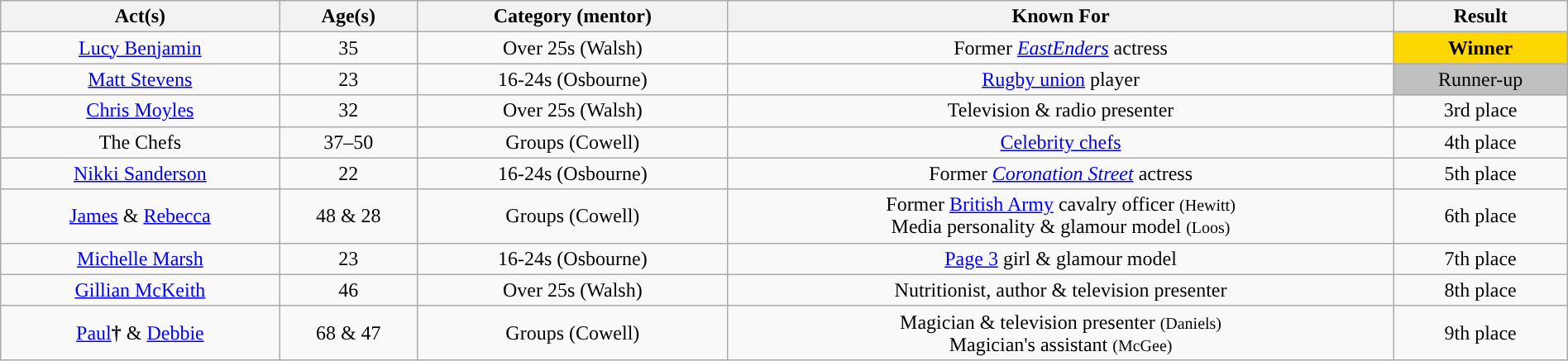<table class="wikitable sortable" style="width:100%; text-align:center;">
<tr>
<th>Act(s)</th>
<th>Age(s)</th>
<th>Category (mentor)</th>
<th>Known For</th>
<th>Result</th>
</tr>
<tr>
<td><a href='#'>Lucy Benjamin</a></td>
<td>35</td>
<td>Over 25s (Walsh)</td>
<td>Former <em><a href='#'>EastEnders</a></em> actress</td>
<td style="background:gold"><strong>Winner</strong></td>
</tr>
<tr>
<td><a href='#'>Matt Stevens</a></td>
<td>23</td>
<td>16-24s (Osbourne)</td>
<td><a href='#'>Rugby union</a> player</td>
<td style="background:silver">Runner-up</td>
</tr>
<tr>
<td><a href='#'>Chris Moyles</a></td>
<td>32</td>
<td>Over 25s (Walsh)</td>
<td>Television & radio presenter</td>
<td>3rd place</td>
</tr>
<tr>
<td>The Chefs</td>
<td>37–50</td>
<td>Groups (Cowell)</td>
<td><a href='#'>Celebrity chefs</a></td>
<td>4th place</td>
</tr>
<tr>
<td><a href='#'>Nikki Sanderson</a></td>
<td>22</td>
<td>16-24s (Osbourne)</td>
<td>Former <em><a href='#'>Coronation Street</a></em> actress</td>
<td>5th place</td>
</tr>
<tr>
<td><a href='#'>James</a> & <a href='#'>Rebecca</a></td>
<td>48 & 28</td>
<td>Groups (Cowell)</td>
<td>Former <a href='#'>British Army</a> cavalry officer <small>(Hewitt)</small><br>Media personality & glamour model <small>(Loos)</small></td>
<td>6th place</td>
</tr>
<tr>
<td><a href='#'>Michelle Marsh</a></td>
<td>23</td>
<td>16-24s (Osbourne)</td>
<td><a href='#'>Page 3</a> girl & glamour model</td>
<td>7th place</td>
</tr>
<tr>
<td><a href='#'>Gillian McKeith</a></td>
<td>46</td>
<td>Over 25s (Walsh)</td>
<td>Nutritionist, author & television presenter</td>
<td>8th place</td>
</tr>
<tr>
<td><a href='#'>Paul</a><strong>†</strong> & <a href='#'>Debbie</a></td>
<td>68 & 47</td>
<td>Groups (Cowell)</td>
<td>Magician & television presenter <small>(Daniels)</small><br>Magician's assistant <small>(McGee)</small></td>
<td>9th place</td>
</tr>
</table>
